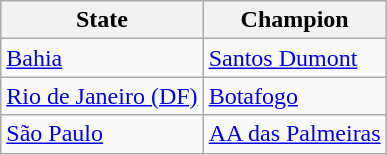<table class="wikitable">
<tr>
<th>State</th>
<th>Champion</th>
</tr>
<tr>
<td><a href='#'>Bahia</a></td>
<td><a href='#'>Santos Dumont</a></td>
</tr>
<tr>
<td><a href='#'>Rio de Janeiro (DF)</a></td>
<td><a href='#'>Botafogo</a></td>
</tr>
<tr>
<td><a href='#'>São Paulo</a></td>
<td><a href='#'>AA das Palmeiras</a></td>
</tr>
</table>
